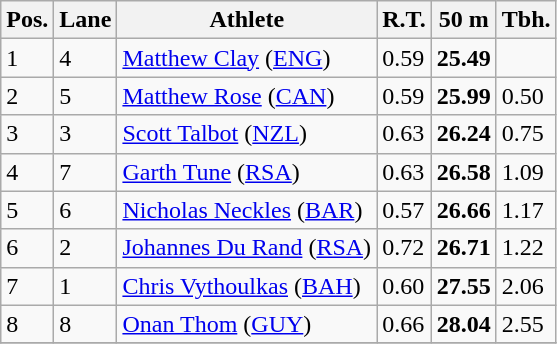<table class="wikitable">
<tr>
<th>Pos.</th>
<th>Lane</th>
<th>Athlete</th>
<th>R.T.</th>
<th>50 m</th>
<th>Tbh.</th>
</tr>
<tr>
<td>1</td>
<td>4</td>
<td> <a href='#'>Matthew Clay</a> (<a href='#'>ENG</a>)</td>
<td>0.59</td>
<td><strong>25.49</strong></td>
<td> </td>
</tr>
<tr>
<td>2</td>
<td>5</td>
<td> <a href='#'>Matthew Rose</a> (<a href='#'>CAN</a>)</td>
<td>0.59</td>
<td><strong>25.99</strong></td>
<td>0.50</td>
</tr>
<tr>
<td>3</td>
<td>3</td>
<td> <a href='#'>Scott Talbot</a> (<a href='#'>NZL</a>)</td>
<td>0.63</td>
<td><strong>26.24</strong></td>
<td>0.75</td>
</tr>
<tr>
<td>4</td>
<td>7</td>
<td> <a href='#'>Garth Tune</a> (<a href='#'>RSA</a>)</td>
<td>0.63</td>
<td><strong>26.58</strong></td>
<td>1.09</td>
</tr>
<tr>
<td>5</td>
<td>6</td>
<td> <a href='#'>Nicholas Neckles</a> (<a href='#'>BAR</a>)</td>
<td>0.57</td>
<td><strong>26.66</strong></td>
<td>1.17</td>
</tr>
<tr>
<td>6</td>
<td>2</td>
<td> <a href='#'>Johannes Du Rand</a> (<a href='#'>RSA</a>)</td>
<td>0.72</td>
<td><strong>26.71</strong></td>
<td>1.22</td>
</tr>
<tr>
<td>7</td>
<td>1</td>
<td> <a href='#'>Chris Vythoulkas</a> (<a href='#'>BAH</a>)</td>
<td>0.60</td>
<td><strong>27.55</strong></td>
<td>2.06</td>
</tr>
<tr>
<td>8</td>
<td>8</td>
<td> <a href='#'>Onan Thom</a> (<a href='#'>GUY</a>)</td>
<td>0.66</td>
<td><strong>28.04</strong></td>
<td>2.55</td>
</tr>
<tr>
</tr>
</table>
